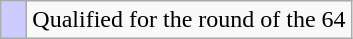<table class=wikitable>
<tr>
<td width=10px style="background-color:#ccccff"></td>
<td>Qualified for the round of the 64</td>
</tr>
</table>
